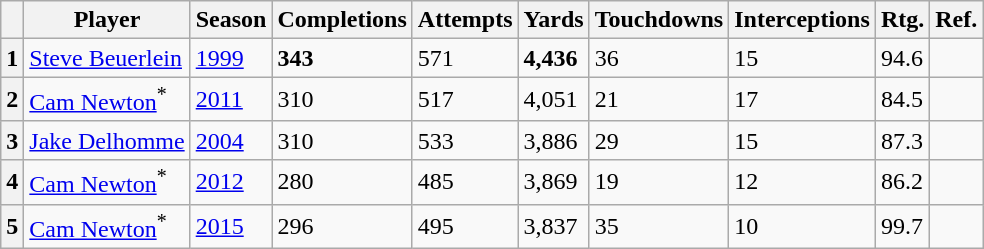<table class="plainrowheaders sortable wikitable">
<tr>
<th scope="col" data-sort-type="number" class="unsortable"></th>
<th scope="col">Player</th>
<th scope="col">Season</th>
<th scope="col">Completions</th>
<th scope="col">Attempts</th>
<th scope="col">Yards</th>
<th scope="col">Touchdowns</th>
<th scope="col">Interceptions</th>
<th scope="col">Rtg.</th>
<th scope="col" class="unsortable">Ref.</th>
</tr>
<tr>
<th scope=row>1</th>
<td><a href='#'>Steve Beuerlein</a></td>
<td><a href='#'>1999</a></td>
<td><strong>343</strong></td>
<td>571</td>
<td><strong>4,436</strong></td>
<td>36</td>
<td>15</td>
<td>94.6</td>
<td></td>
</tr>
<tr>
<th scope=row>2</th>
<td><a href='#'>Cam Newton</a><sup>*</sup></td>
<td><a href='#'>2011</a></td>
<td>310</td>
<td>517</td>
<td>4,051</td>
<td>21</td>
<td>17</td>
<td>84.5</td>
<td></td>
</tr>
<tr>
<th scope=row>3</th>
<td><a href='#'>Jake Delhomme</a></td>
<td><a href='#'>2004</a></td>
<td>310</td>
<td>533</td>
<td>3,886</td>
<td>29</td>
<td>15</td>
<td>87.3</td>
<td></td>
</tr>
<tr>
<th scope=row>4</th>
<td><a href='#'>Cam Newton</a><sup>*</sup></td>
<td><a href='#'>2012</a></td>
<td>280</td>
<td>485</td>
<td>3,869</td>
<td>19</td>
<td>12</td>
<td>86.2</td>
<td></td>
</tr>
<tr>
<th scope=row>5</th>
<td><a href='#'>Cam Newton</a><sup>*</sup></td>
<td><a href='#'>2015</a></td>
<td>296</td>
<td>495</td>
<td>3,837</td>
<td>35</td>
<td>10</td>
<td>99.7</td>
<td></td>
</tr>
</table>
